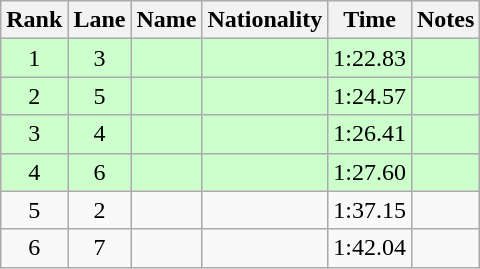<table class="wikitable sortable" style="text-align:center">
<tr>
<th>Rank</th>
<th>Lane</th>
<th>Name</th>
<th>Nationality</th>
<th>Time</th>
<th>Notes</th>
</tr>
<tr bgcolor=ccffcc>
<td>1</td>
<td>3</td>
<td align=left></td>
<td align=left></td>
<td>1:22.83</td>
<td><strong></strong></td>
</tr>
<tr bgcolor=ccffcc>
<td>2</td>
<td>5</td>
<td align=left></td>
<td align=left></td>
<td>1:24.57</td>
<td><strong></strong></td>
</tr>
<tr bgcolor=ccffcc>
<td>3</td>
<td>4</td>
<td align=left></td>
<td align=left></td>
<td>1:26.41</td>
<td><strong></strong></td>
</tr>
<tr bgcolor=ccffcc>
<td>4</td>
<td>6</td>
<td align=left></td>
<td align=left></td>
<td>1:27.60</td>
<td><strong></strong></td>
</tr>
<tr>
<td>5</td>
<td>2</td>
<td align=left></td>
<td align=left></td>
<td>1:37.15</td>
<td></td>
</tr>
<tr>
<td>6</td>
<td>7</td>
<td align=left></td>
<td align=left></td>
<td>1:42.04</td>
<td></td>
</tr>
</table>
